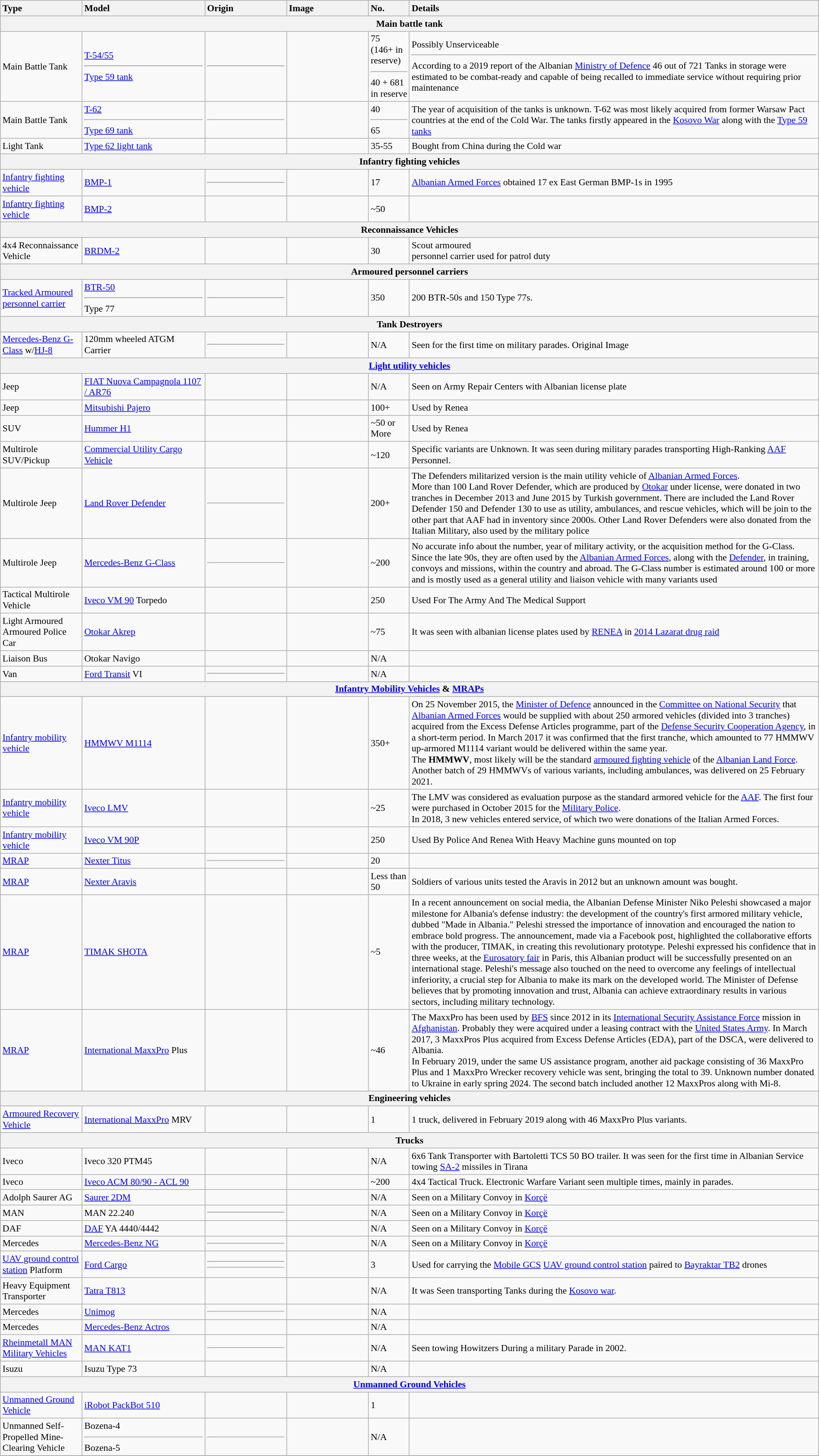<table class="wikitable" style="margin:auto; font-size:90%; width:100%;">
<tr>
<th style="text-align:left; width:10%;">Type</th>
<th style="text-align:left; width:15%;">Model</th>
<th style="text-align:left; width:10%;">Origin</th>
<th style="text-align:left; width:10%;">Image</th>
<th style="text-align:left; width:5%">No.</th>
<th style="text-align:left; width:50%">Details</th>
</tr>
<tr>
<th colspan="6">Main battle tank</th>
</tr>
<tr>
<td>Main Battle Tank</td>
<td><a href='#'>T-54/55</a> <hr> <a href='#'>Type 59 tank</a></td>
<td> <hr> </td>
<td> </td>
<td>75<br>(146+ in reserve) <hr> 40 + 681 in reserve</td>
<td>Possibly Unserviceable <hr> According to a 2019 report of the Albanian <a href='#'>Ministry of Defence</a> 46 out of 721 Tanks in storage were estimated to be combat-ready and capable of being recalled to immediate service without requiring prior maintenance</td>
</tr>
<tr>
<td>Main Battle Tank</td>
<td><a href='#'>T-62</a> <hr> <a href='#'>Type 69 tank</a></td>
<td> <hr> </td>
<td> </td>
<td>40 <hr> 65</td>
<td>The year of acquisition of the tanks is unknown. T-62 was most likely acquired from former Warsaw Pact countries at the end of the Cold War. The tanks firstly appeared in the <a href='#'>Kosovo War</a> along with the <a href='#'>Type 59 tanks</a> </td>
</tr>
<tr>
<td>Light Tank</td>
<td><a href='#'>Type 62 light tank</a></td>
<td></td>
<td></td>
<td>35-55</td>
<td>Bought from China during the Cold war</td>
</tr>
<tr>
<th colspan="6">Infantry fighting vehicles</th>
</tr>
<tr>
<td><a href='#'>Infantry fighting vehicle</a></td>
<td><a href='#'>BMP-1</a></td>
<td> <hr> </td>
<td></td>
<td>17</td>
<td><a href='#'>Albanian Armed Forces</a> obtained 17 ex East German BMP-1s in 1995</td>
</tr>
<tr>
<td><a href='#'>Infantry fighting vehicle</a></td>
<td><a href='#'>BMP-2</a></td>
<td></td>
<td></td>
<td>~50</td>
<td></td>
</tr>
<tr>
<th colspan="6">Reconnaissance Vehicles</th>
</tr>
<tr>
<td>4x4 Reconnaissance Vehicle</td>
<td><a href='#'>BRDM-2</a></td>
<td></td>
<td></td>
<td>30</td>
<td>Scout armoured<br>personnel carrier 
used for patrol 
duty</td>
</tr>
<tr>
<th colspan="6">Armoured personnel carriers</th>
</tr>
<tr>
<td><a href='#'>Tracked Armoured personnel carrier</a></td>
<td><a href='#'>BTR-50</a> <hr> Type 77</td>
<td> <hr> </td>
<td></td>
<td>350</td>
<td>200 BTR-50s and 150 Type 77s.</td>
</tr>
<tr>
<th style="align: center;" colspan="6">Tank Destroyers</th>
</tr>
<tr>
<td><a href='#'>Mercedes-Benz G-Class</a> w/<a href='#'>HJ-8</a></td>
<td>120mm wheeled ATGM Carrier</td>
<td> <hr> </td>
<td></td>
<td>N/A</td>
<td>Seen for the first time on military parades. Original Image</td>
</tr>
<tr>
<th colspan="6"><a href='#'>Light utility vehicles</a></th>
</tr>
<tr>
<td>Jeep</td>
<td><a href='#'>FIAT Nuova Campagnola 1107 / AR76</a></td>
<td></td>
<td></td>
<td>N/A</td>
<td>Seen on Army Repair Centers with Albanian license plate </td>
</tr>
<tr>
<td>Jeep</td>
<td><a href='#'>Mitsubishi Pajero</a></td>
<td></td>
<td> </td>
<td>100+</td>
<td>Used by Renea </td>
</tr>
<tr>
<td>SUV</td>
<td><a href='#'>Hummer H1</a></td>
<td></td>
<td></td>
<td>~50 or More</td>
<td>Used by Renea </td>
</tr>
<tr>
<td>Multirole SUV/Pickup</td>
<td><a href='#'>Commercial Utility Cargo Vehicle</a></td>
<td></td>
<td></td>
<td>~120</td>
<td>Specific variants are Unknown. It was seen during military parades transporting High-Ranking <a href='#'>AAF</a> Personnel.</td>
</tr>
<tr>
<td>Multirole Jeep</td>
<td><a href='#'>Land Rover Defender</a></td>
<td> <hr> </td>
<td></td>
<td>200+</td>
<td>The Defenders militarized version is the main utility vehicle of <a href='#'>Albanian Armed Forces</a>.<br>More than 100 Land Rover Defender, which are produced by <a href='#'>Otokar</a> under license, were donated in two tranches in December 2013 and June 2015 by Turkish government. There are included the Land Rover Defender 150 and Defender 130 to use as utility, ambulances, and rescue vehicles, which will be join to the other part that AAF had in inventory since 2000s. Other Land Rover Defenders were also donated from the Italian Military, also used by the military police<br></td>
</tr>
<tr>
<td>Multirole Jeep</td>
<td><a href='#'>Mercedes-Benz G-Class</a></td>
<td><hr></td>
<td> </td>
<td>~200</td>
<td>No accurate info about the number, year of military activity, or the acquisition method for the G-Class. Since the late 90s, they are often used by the <a href='#'>Albanian Armed Forces</a>, along with the <a href='#'>Defender</a>, in training, convoys and missions, within the country and abroad. The G-Class number is estimated around 100 or more and is mostly used as a general utility and liaison vehicle with many variants used</td>
</tr>
<tr>
<td>Tactical Multirole Vehicle</td>
<td><a href='#'>Iveco VM 90</a> Torpedo</td>
<td></td>
<td></td>
<td>250</td>
<td>Used For The Army And The Medical Support</td>
</tr>
<tr>
<td>Light Armoured Armoured Police Car</td>
<td><a href='#'>Otokar Akrep</a></td>
<td></td>
<td></td>
<td>~75</td>
<td>It was seen with albanian license plates used by <a href='#'>RENEA</a> in <a href='#'>2014 Lazarat drug raid</a></td>
</tr>
<tr>
<td>Liaison Bus</td>
<td>Otokar Navigo</td>
<td></td>
<td align="center"></td>
<td>N/A</td>
<td></td>
</tr>
<tr>
<td>Van</td>
<td><a href='#'>Ford Transit</a> VI</td>
<td> <hr> </td>
<td></td>
<td>N/A</td>
<td></td>
</tr>
<tr>
<th colspan="6"><a href='#'>Infantry Mobility Vehicles</a> & <a href='#'>MRAPs</a></th>
</tr>
<tr>
<td><a href='#'>Infantry mobility vehicle</a></td>
<td><a href='#'>HMMWV M1114</a></td>
<td></td>
<td>   </td>
<td>350+</td>
<td>On 25 November 2015, the <a href='#'>Minister of Defence</a> announced in the <a href='#'>Committee on National Security</a> that <a href='#'>Albanian Armed Forces</a> would be supplied with about 250 armored vehicles (divided into 3 tranches) acquired from the Excess Defense Articles programme, part of the <a href='#'>Defense Security Cooperation Agency</a>, in a short-term period. In March 2017 it was confirmed that the first tranche, which amounted to 77 HMMWV up-armored M1114 variant would be delivered within the same year. <br> The <strong>HMMWV</strong>, most likely will be the standard <a href='#'>armoured fighting vehicle</a> of the <a href='#'>Albanian Land Force</a>. Another batch of 29 HMMWVs of various variants, including ambulances, was delivered on 25 February 2021.</td>
</tr>
<tr>
<td><a href='#'>Infantry mobility vehicle</a></td>
<td><a href='#'>Iveco LMV</a></td>
<td></td>
<td></td>
<td>~25</td>
<td>The LMV was considered as evaluation purpose as the standard armored vehicle for the <a href='#'>AAF</a>. The first four were purchased in October 2015 for the <a href='#'>Military Police</a>. <br>In 2018, 3 new vehicles entered service, of which two were donations of the Italian Armed Forces.</td>
</tr>
<tr>
<td><a href='#'>Infantry mobility vehicle</a></td>
<td><a href='#'>Iveco VM 90P</a></td>
<td></td>
<td></td>
<td>250</td>
<td>Used By Police And Renea With Heavy Machine guns mounted on top</td>
</tr>
<tr>
<td><a href='#'>MRAP</a></td>
<td><a href='#'>Nexter Titus</a></td>
<td> <hr> </td>
<td></td>
<td>20</td>
<td></td>
</tr>
<tr>
<td><a href='#'>MRAP</a></td>
<td><a href='#'>Nexter Aravis</a></td>
<td></td>
<td></td>
<td>Less than 50</td>
<td>Soldiers of various units tested the Aravis in 2012 but an unknown amount was bought.</td>
</tr>
<tr>
<td><a href='#'>MRAP</a></td>
<td><a href='#'>TIMAK SHOTA</a></td>
<td><br></td>
<td></td>
<td>~5</td>
<td>In a recent announcement on social media, the Albanian Defense Minister Niko Peleshi showcased a major milestone for Albania's defense industry: the development of the country's first armored military vehicle, dubbed "Made in Albania." Peleshi stressed the importance of innovation and encouraged the nation to embrace bold progress. The announcement, made via a Facebook post, highlighted the collaborative efforts with the producer, TIMAK, in creating this revolutionary prototype. Peleshi expressed his confidence that in three weeks, at the <a href='#'>Eurosatory fair</a> in Paris, this Albanian product will be successfully presented on an international stage. Peleshi's message also touched on the need to overcome any feelings of intellectual inferiority, a crucial step for Albania to make its mark on the developed world. The Minister of Defense believes that by promoting innovation and trust, Albania can achieve extraordinary results in various sectors, including military technology.</td>
</tr>
<tr>
<td><a href='#'>MRAP</a></td>
<td><a href='#'>International MaxxPro</a> Plus</td>
<td></td>
<td></td>
<td>~46</td>
<td>The MaxxPro has been used by <a href='#'>BFS</a> since 2012 in its <a href='#'>International Security Assistance Force</a> mission in <a href='#'>Afghanistan</a>. Probably they were acquired under a leasing contract with the <a href='#'>United States Army</a>. In March 2017, 3 MaxxPros Plus acquired from Excess Defense Articles (EDA), part of the DSCA, were delivered to Albania. <br>In February 2019, under the same US assistance program, another aid package consisting of 36 MaxxPro Plus and 1 MaxxPro Wrecker recovery vehicle was sent, bringing the total to 39. Unknown number donated to Ukraine in early spring 2024. The second batch included another 12 MaxxPros along with Mi-8. </td>
</tr>
<tr>
<th colspan="6">Engineering vehicles</th>
</tr>
<tr>
<td><a href='#'>Armoured Recovery Vehicle</a></td>
<td><a href='#'>International MaxxPro</a> MRV</td>
<td></td>
<td></td>
<td>1</td>
<td>1 truck, delivered in February 2019 along with 46 MaxxPro Plus variants.</td>
</tr>
<tr>
<th colspan="6">Trucks</th>
</tr>
<tr>
<td>Iveco</td>
<td>Iveco 320 PTM45</td>
<td></td>
<td></td>
<td>N/A</td>
<td>6x6 Tank Transporter with Bartoletti TCS 50 BO trailer. It was seen for the first time in Albanian Service towing <a href='#'>SA-2</a> missiles in Tirana </td>
</tr>
<tr>
<td>Iveco</td>
<td><a href='#'>Iveco ACM 80/90 - ACL 90</a></td>
<td></td>
<td> </td>
<td>~200</td>
<td>4x4 Tactical Truck. Electronic Warfare Variant seen multiple times, mainly in parades.</td>
</tr>
<tr>
<td>Adolph Saurer AG</td>
<td><a href='#'>Saurer 2DM</a></td>
<td></td>
<td></td>
<td>N/A</td>
<td>Seen on a Military Convoy in <a href='#'>Korçë</a> </td>
</tr>
<tr>
<td>MAN</td>
<td>MAN 22.240</td>
<td> <hr> </td>
<td></td>
<td>N/A</td>
<td>Seen on a Military Convoy in <a href='#'>Korçë</a> </td>
</tr>
<tr>
<td>DAF</td>
<td><a href='#'>DAF</a> YA 4440/4442</td>
<td></td>
<td></td>
<td>N/A</td>
<td>Seen on a Military Convoy in <a href='#'>Korçë</a> </td>
</tr>
<tr>
<td>Mercedes</td>
<td><a href='#'>Mercedes-Benz NG</a></td>
<td> <hr> </td>
<td></td>
<td>N/A</td>
<td>Seen on a Military Convoy in <a href='#'>Korçë</a> </td>
</tr>
<tr>
<td><a href='#'>UAV ground control station</a> Platform</td>
<td><a href='#'>Ford Cargo</a></td>
<td> <hr>  <hr> </td>
<td></td>
<td>3</td>
<td>Used for carrying the <a href='#'>Mobile GCS</a> <a href='#'>UAV ground control station</a> paired to <a href='#'>Bayraktar TB2</a> drones</td>
</tr>
<tr>
<td>Heavy Equipment Transporter</td>
<td><a href='#'>Tatra T813</a></td>
<td></td>
<td></td>
<td>N/A</td>
<td>It was Seen transporting Tanks during the <a href='#'>Kosovo war</a>.</td>
</tr>
<tr>
<td>Mercedes</td>
<td><a href='#'>Unimog</a></td>
<td> <hr> </td>
<td></td>
<td>N/A</td>
<td></td>
</tr>
<tr>
<td>Mercedes</td>
<td><a href='#'>Mercedes-Benz Actros</a></td>
<td></td>
<td></td>
<td>N/A</td>
<td></td>
</tr>
<tr>
<td><a href='#'>Rheinmetall MAN Military Vehicles</a></td>
<td><a href='#'>MAN KAT1</a></td>
<td><hr></td>
<td></td>
<td>N/A</td>
<td>Seen towing Howitzers During a military Parade in 2002.</td>
</tr>
<tr>
<td>Isuzu</td>
<td>Isuzu Type 73</td>
<td></td>
<td></td>
<td>N/A</td>
<td></td>
</tr>
<tr>
<th colspan="6"><a href='#'>Unmanned Ground Vehicles</a></th>
</tr>
<tr>
<td><a href='#'>Unmanned Ground Vehicle</a></td>
<td><a href='#'>iRobot PackBot 510</a></td>
<td></td>
<td></td>
<td>1</td>
<td></td>
</tr>
<tr>
<td>Unmanned Self-Propelled Mine-Clearing Vehicle</td>
<td>Bozena-4 <hr> Bozena-5</td>
<td> <hr> </td>
<td> </td>
<td>N/A</td>
<td></td>
</tr>
<tr>
</tr>
</table>
